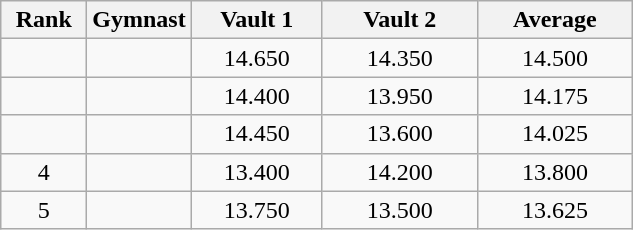<table class="wikitable" style="text-align:center">
<tr>
<th scope="col" style="width:50px;">Rank</th>
<th>Gymnast</th>
<th style="width:5em">Vault 1</th>
<th style="width:6em">Vault 2</th>
<th style="width:6em">Average</th>
</tr>
<tr>
<td></td>
<td align=left></td>
<td>14.650</td>
<td>14.350</td>
<td>14.500</td>
</tr>
<tr>
<td></td>
<td align=left></td>
<td>14.400</td>
<td>13.950</td>
<td>14.175</td>
</tr>
<tr>
<td></td>
<td align=left></td>
<td>14.450</td>
<td>13.600</td>
<td>14.025</td>
</tr>
<tr>
<td>4</td>
<td align=left></td>
<td>13.400</td>
<td>14.200</td>
<td>13.800</td>
</tr>
<tr>
<td>5</td>
<td align=left></td>
<td>13.750</td>
<td>13.500</td>
<td>13.625</td>
</tr>
</table>
